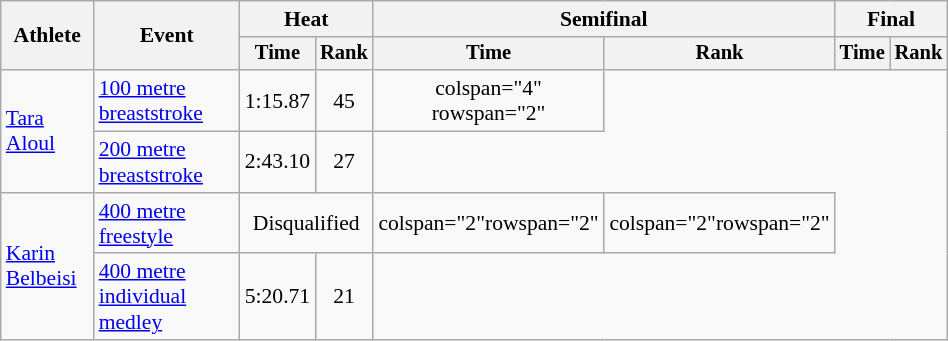<table class="wikitable" style="text-align:center; font-size:90%; width:50%;">
<tr>
<th rowspan="2">Athlete</th>
<th rowspan="2">Event</th>
<th colspan="2">Heat</th>
<th colspan="2">Semifinal</th>
<th colspan="2">Final</th>
</tr>
<tr style="font-size:95%">
<th>Time</th>
<th>Rank</th>
<th>Time</th>
<th>Rank</th>
<th>Time</th>
<th>Rank</th>
</tr>
<tr align=center>
<td align=left rowspan="2"><a href='#'>Tara Aloul</a></td>
<td align=left><a href='#'>100 metre breaststroke</a></td>
<td>1:15.87</td>
<td>45</td>
<td>colspan="4" rowspan="2" </td>
</tr>
<tr align=center>
<td align=left><a href='#'>200 metre breaststroke</a></td>
<td>2:43.10</td>
<td>27</td>
</tr>
<tr align=center>
<td align=left rowspan="2"><a href='#'>Karin Belbeisi</a></td>
<td align=left><a href='#'>400 metre freestyle</a></td>
<td colspan="2">Disqualified</td>
<td>colspan="2"rowspan="2"  </td>
<td>colspan="2"rowspan="2"  </td>
</tr>
<tr align=center>
<td align=left><a href='#'>400 metre individual medley</a></td>
<td>5:20.71</td>
<td>21</td>
</tr>
</table>
